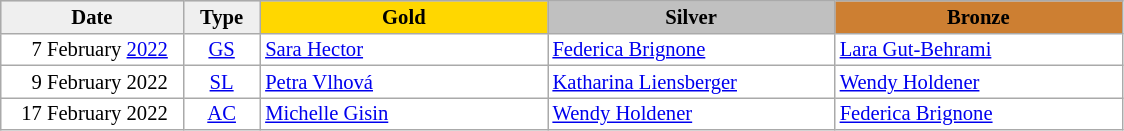<table class="wikitable plainrowheaders" style="background:#fff; font-size:86%; line-height:15px; border:grey solid 1px; border-collapse:collapse;">
<tr style="background:#ccc; text-align:center;">
<th style="background:#EFEFEF;" width="115">Date</th>
<th style="background:#EFEFEF;" width="45">Type</th>
<th style="background:#FFD700;" width="185">Gold</th>
<th style="background:#C0C0C0;" width="185">Silver</th>
<th style="background:#CD7F32;" width="185">Bronze</th>
</tr>
<tr>
<td align=right>7 February <a href='#'>2022</a>  </td>
<td align=center><a href='#'>GS</a></td>
<td> <a href='#'>Sara Hector</a></td>
<td> <a href='#'>Federica Brignone</a></td>
<td> <a href='#'>Lara Gut-Behrami</a></td>
</tr>
<tr>
<td align=right>9 February 2022  </td>
<td align=center><a href='#'>SL</a></td>
<td> <a href='#'>Petra Vlhová</a></td>
<td> <a href='#'>Katharina Liensberger</a></td>
<td> <a href='#'>Wendy Holdener</a></td>
</tr>
<tr>
<td align=right>17 February 2022  </td>
<td align=center><a href='#'>AC</a></td>
<td> <a href='#'>Michelle Gisin</a></td>
<td> <a href='#'>Wendy Holdener</a></td>
<td> <a href='#'>Federica Brignone</a></td>
</tr>
</table>
